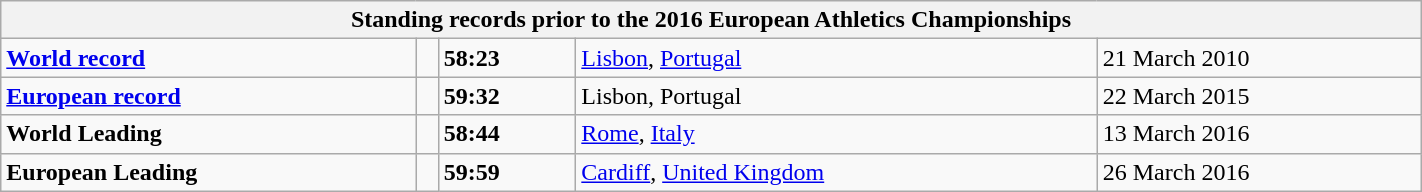<table class="wikitable" width=75%>
<tr>
<th colspan="5">Standing records prior to the 2016 European Athletics Championships</th>
</tr>
<tr>
<td><strong><a href='#'>World record</a></strong></td>
<td></td>
<td><strong>58:23</strong></td>
<td><a href='#'>Lisbon</a>, <a href='#'>Portugal</a></td>
<td>21 March 2010</td>
</tr>
<tr>
<td><strong><a href='#'>European record</a></strong></td>
<td></td>
<td><strong>59:32</strong></td>
<td>Lisbon, Portugal</td>
<td>22 March 2015</td>
</tr>
<tr>
<td><strong>World Leading</strong></td>
<td></td>
<td><strong>58:44</strong></td>
<td><a href='#'>Rome</a>, <a href='#'>Italy</a></td>
<td>13 March 2016</td>
</tr>
<tr>
<td><strong>European Leading</strong></td>
<td></td>
<td><strong>59:59</strong></td>
<td><a href='#'>Cardiff</a>, <a href='#'>United Kingdom</a></td>
<td>26 March 2016</td>
</tr>
</table>
